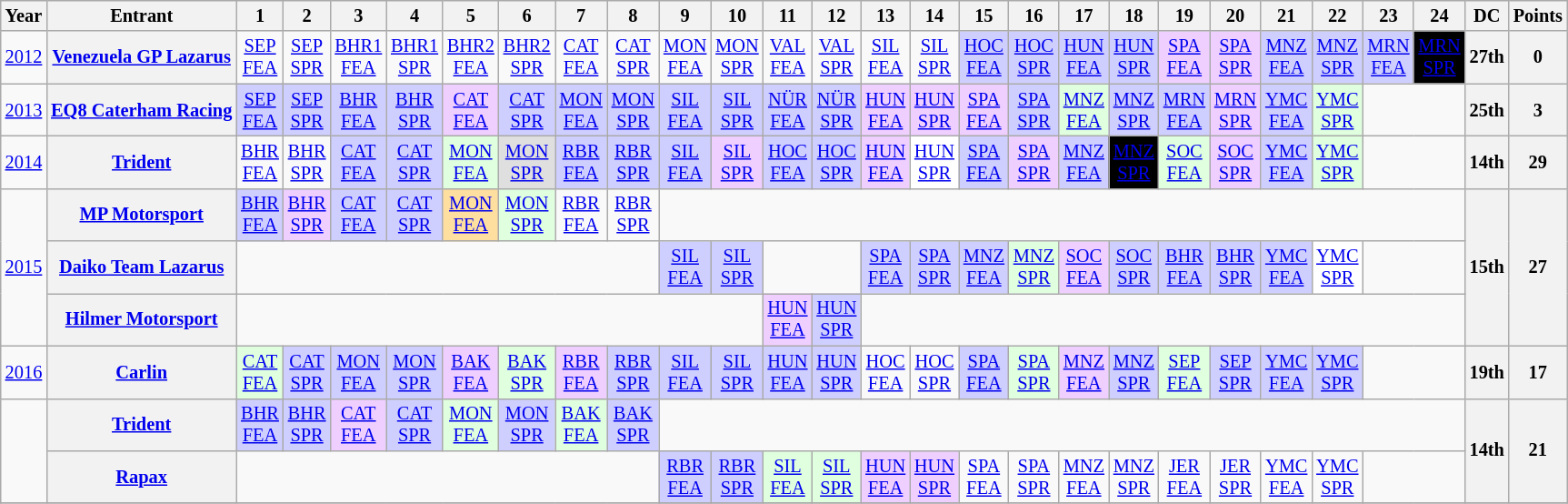<table class="wikitable" style="text-align:center; font-size:85%">
<tr>
<th>Year</th>
<th>Entrant</th>
<th>1</th>
<th>2</th>
<th>3</th>
<th>4</th>
<th>5</th>
<th>6</th>
<th>7</th>
<th>8</th>
<th>9</th>
<th>10</th>
<th>11</th>
<th>12</th>
<th>13</th>
<th>14</th>
<th>15</th>
<th>16</th>
<th>17</th>
<th>18</th>
<th>19</th>
<th>20</th>
<th>21</th>
<th>22</th>
<th>23</th>
<th>24</th>
<th>DC</th>
<th>Points</th>
</tr>
<tr>
<td><a href='#'>2012</a></td>
<th nowrap><a href='#'>Venezuela GP Lazarus</a></th>
<td><a href='#'>SEP<br>FEA</a></td>
<td><a href='#'>SEP<br>SPR</a></td>
<td><a href='#'>BHR1<br>FEA</a></td>
<td><a href='#'>BHR1<br>SPR</a></td>
<td><a href='#'>BHR2<br>FEA</a></td>
<td><a href='#'>BHR2<br>SPR</a></td>
<td><a href='#'>CAT<br>FEA</a></td>
<td><a href='#'>CAT<br>SPR</a></td>
<td><a href='#'>MON<br>FEA</a></td>
<td><a href='#'>MON<br>SPR</a></td>
<td><a href='#'>VAL<br>FEA</a></td>
<td><a href='#'>VAL<br>SPR</a></td>
<td><a href='#'>SIL<br>FEA</a></td>
<td><a href='#'>SIL<br>SPR</a></td>
<td style="background:#cfcfff;"><a href='#'>HOC<br>FEA</a><br></td>
<td style="background:#cfcfff;"><a href='#'>HOC<br>SPR</a><br></td>
<td style="background:#cfcfff;"><a href='#'>HUN<br>FEA</a><br></td>
<td style="background:#cfcfff;"><a href='#'>HUN<br>SPR</a><br></td>
<td style="background:#EFCFFF;"><a href='#'>SPA<br>FEA</a><br></td>
<td style="background:#EFCFFF;"><a href='#'>SPA<br>SPR</a><br></td>
<td style="background:#cfcfff;"><a href='#'>MNZ<br>FEA</a><br></td>
<td style="background:#cfcfff;"><a href='#'>MNZ<br>SPR</a><br></td>
<td style="background:#cfcfff;"><a href='#'>MRN<br>FEA</a><br></td>
<td style="background:#000000; color:white"><a href='#'><span>MRN<br>SPR</span></a><br></td>
<th>27th</th>
<th>0</th>
</tr>
<tr>
<td><a href='#'>2013</a></td>
<th nowrap><a href='#'>EQ8 Caterham Racing</a></th>
<td style="background:#CFCFFF;"><a href='#'>SEP<br>FEA</a><br></td>
<td style="background:#CFCFFF;"><a href='#'>SEP<br>SPR</a><br></td>
<td style="background:#CFCFFF;"><a href='#'>BHR<br>FEA</a><br></td>
<td style="background:#CFCFFF;"><a href='#'>BHR<br>SPR</a><br></td>
<td style="background:#EFCFFF;"><a href='#'>CAT<br>FEA</a><br></td>
<td style="background:#CFCFFF;"><a href='#'>CAT<br>SPR</a><br></td>
<td style="background:#CFCFFF;"><a href='#'>MON<br>FEA</a><br></td>
<td style="background:#CFCFFF;"><a href='#'>MON<br>SPR</a><br></td>
<td style="background:#CFCFFF;"><a href='#'>SIL<br>FEA</a><br></td>
<td style="background:#CFCFFF;"><a href='#'>SIL<br>SPR</a><br></td>
<td style="background:#CFCFFF;"><a href='#'>NÜR<br>FEA</a><br></td>
<td style="background:#CFCFFF;"><a href='#'>NÜR<br>SPR</a><br></td>
<td style="background:#EFCFFF;"><a href='#'>HUN<br>FEA</a><br></td>
<td style="background:#EFCFFF;"><a href='#'>HUN<br>SPR</a><br></td>
<td style="background:#EFCFFF;"><a href='#'>SPA<br>FEA</a><br></td>
<td style="background:#CFCFFF;"><a href='#'>SPA<br>SPR</a><br></td>
<td style="background:#DFFFDF;"><a href='#'>MNZ<br>FEA</a><br></td>
<td style="background:#CFCFFF;"><a href='#'>MNZ<br>SPR</a><br></td>
<td style="background:#CFCFFF;"><a href='#'>MRN<br>FEA</a><br></td>
<td style="background:#EFCFFF;"><a href='#'>MRN<br>SPR</a><br></td>
<td style="background:#CFCFFF;"><a href='#'>YMC<br>FEA</a><br></td>
<td style="background:#DFFFDF;"><a href='#'>YMC<br>SPR</a><br></td>
<td colspan=2></td>
<th>25th</th>
<th>3</th>
</tr>
<tr>
<td><a href='#'>2014</a></td>
<th nowrap><a href='#'>Trident</a></th>
<td><a href='#'>BHR<br>FEA</a></td>
<td><a href='#'>BHR<br>SPR</a></td>
<td style="background:#CFCFFF;"><a href='#'>CAT<br>FEA</a><br></td>
<td style="background:#CFCFFF;"><a href='#'>CAT<br>SPR</a><br></td>
<td style="background:#DFFFDF;"><a href='#'>MON<br>FEA</a><br></td>
<td style="background:#DFDFDF;"><a href='#'>MON<br>SPR</a><br></td>
<td style="background:#CFCFFF;"><a href='#'>RBR<br>FEA</a><br></td>
<td style="background:#CFCFFF;"><a href='#'>RBR<br>SPR</a><br></td>
<td style="background:#CFCFFF;"><a href='#'>SIL<br>FEA</a><br></td>
<td style="background:#EFCFFF;"><a href='#'>SIL<br>SPR</a><br></td>
<td style="background:#CFCFFF;"><a href='#'>HOC<br>FEA</a><br></td>
<td style="background:#CFCFFF;"><a href='#'>HOC<br>SPR</a><br></td>
<td style="background:#EFCFFF;"><a href='#'>HUN<br>FEA</a><br></td>
<td style="background:#FFFFFF;"><a href='#'>HUN<br>SPR</a><br></td>
<td style="background:#CFCFFF;"><a href='#'>SPA<br>FEA</a><br></td>
<td style="background:#EFCFFF;"><a href='#'>SPA<br>SPR</a><br></td>
<td style="background:#CFCFFF;"><a href='#'>MNZ<br>FEA</a><br></td>
<td style="background:#000000; color:white"><a href='#'><span>MNZ<br>SPR</span></a><br></td>
<td style="background:#DFFFDF;"><a href='#'>SOC<br>FEA</a><br></td>
<td style="background:#EFCFFF;"><a href='#'>SOC<br>SPR</a><br></td>
<td style="background:#CFCFFF;"><a href='#'>YMC<br>FEA</a><br></td>
<td style="background:#DFFFDF;"><a href='#'>YMC<br>SPR</a><br></td>
<td colspan=2></td>
<th>14th</th>
<th>29</th>
</tr>
<tr>
<td rowspan=3><a href='#'>2015</a></td>
<th nowrap><a href='#'>MP Motorsport</a></th>
<td style="background:#CFCFFF;"><a href='#'>BHR<br>FEA</a><br></td>
<td style="background:#EFCFFF;"><a href='#'>BHR<br>SPR</a><br></td>
<td style="background:#CFCFFF;"><a href='#'>CAT<br>FEA</a><br></td>
<td style="background:#CFCFFF;"><a href='#'>CAT<br>SPR</a><br></td>
<td style="background:#FFDF9F;"><a href='#'>MON<br>FEA</a><br></td>
<td style="background:#DFFFDF;"><a href='#'>MON<br>SPR</a><br></td>
<td><a href='#'>RBR<br>FEA</a></td>
<td><a href='#'>RBR<br>SPR</a></td>
<td colspan=16></td>
<th rowspan=3>15th</th>
<th rowspan=3>27</th>
</tr>
<tr>
<th nowrap><a href='#'>Daiko Team Lazarus</a></th>
<td colspan=8></td>
<td style="background:#CFCFFF;"><a href='#'>SIL<br>FEA</a><br></td>
<td style="background:#CFCFFF;"><a href='#'>SIL<br>SPR</a><br></td>
<td colspan=2></td>
<td style="background:#CFCFFF;"><a href='#'>SPA<br>FEA</a><br></td>
<td style="background:#CFCFFF;"><a href='#'>SPA<br>SPR</a><br></td>
<td style="background:#CFCFFF;"><a href='#'>MNZ<br>FEA</a><br></td>
<td style="background:#DFFFDF;"><a href='#'>MNZ<br>SPR</a><br></td>
<td style="background:#EFCFFF;"><a href='#'>SOC<br>FEA</a><br></td>
<td style="background:#CFCFFF;"><a href='#'>SOC<br>SPR</a><br></td>
<td style="background:#CFCFFF;"><a href='#'>BHR<br>FEA</a><br></td>
<td style="background:#CFCFFF;"><a href='#'>BHR<br>SPR</a><br></td>
<td style="background:#CFCFFF;"><a href='#'>YMC<br>FEA</a><br></td>
<td style="background:#FFFFFF;"><a href='#'>YMC<br>SPR</a><br></td>
<td colspan=2></td>
</tr>
<tr>
<th nowrap><a href='#'>Hilmer Motorsport</a></th>
<td colspan=10></td>
<td style="background:#EFCFFF;"><a href='#'>HUN<br>FEA</a><br></td>
<td style="background:#CFCFFF;"><a href='#'>HUN<br>SPR</a><br></td>
<td colspan=12></td>
</tr>
<tr>
<td><a href='#'>2016</a></td>
<th nowrap><a href='#'>Carlin</a></th>
<td style="background:#DFFFDF;"><a href='#'>CAT<br>FEA</a><br></td>
<td style="background:#CFCFFF;"><a href='#'>CAT<br>SPR</a><br></td>
<td style="background:#CFCFFF;"><a href='#'>MON<br>FEA</a><br></td>
<td style="background:#CFCFFF;"><a href='#'>MON<br>SPR</a><br></td>
<td style="background:#EFCFFF;"><a href='#'>BAK<br>FEA</a><br></td>
<td style="background:#DFFFDF;"><a href='#'>BAK<br>SPR</a><br></td>
<td style="background:#EFCFFF;"><a href='#'>RBR<br>FEA</a><br></td>
<td style="background:#CFCFFF;"><a href='#'>RBR<br>SPR</a><br></td>
<td style="background:#CFCFFF;"><a href='#'>SIL<br>FEA</a><br></td>
<td style="background:#CFCFFF;"><a href='#'>SIL<br>SPR</a><br></td>
<td style="background:#CFCFFF;"><a href='#'>HUN<br>FEA</a><br></td>
<td style="background:#CFCFFF;"><a href='#'>HUN<br>SPR</a><br></td>
<td><a href='#'>HOC<br>FEA</a></td>
<td><a href='#'>HOC<br>SPR</a></td>
<td style="background:#CFCFFF;"><a href='#'>SPA<br>FEA</a><br></td>
<td style="background:#DFFFDF;"><a href='#'>SPA<br>SPR</a><br></td>
<td style="background:#EFCFFF;"><a href='#'>MNZ<br>FEA</a><br></td>
<td style="background:#CFCFFF;"><a href='#'>MNZ<br>SPR</a><br></td>
<td style="background:#DFFFDF;"><a href='#'>SEP<br>FEA</a><br></td>
<td style="background:#CFCFFF;"><a href='#'>SEP<br>SPR</a><br></td>
<td style="background:#CFCFFF;"><a href='#'>YMC<br>FEA</a><br></td>
<td style="background:#CFCFFF;"><a href='#'>YMC<br>SPR</a><br></td>
<td colspan=2></td>
<th>19th</th>
<th>17</th>
</tr>
<tr>
<td rowspan=2></td>
<th><a href='#'>Trident</a></th>
<td style="background:#CFCFFF;"><a href='#'>BHR<br>FEA</a><br></td>
<td style="background:#CFCFFF;"><a href='#'>BHR<br>SPR</a><br></td>
<td style="background:#EFCFFF;"><a href='#'>CAT<br>FEA</a><br></td>
<td style="background:#CFCFFF;"><a href='#'>CAT<br>SPR</a><br></td>
<td style="background:#DFFFDF;"><a href='#'>MON<br>FEA</a><br></td>
<td style="background:#CFCFFF;"><a href='#'>MON<br>SPR</a><br></td>
<td style="background:#DFFFDF;"><a href='#'>BAK<br>FEA</a><br></td>
<td style="background:#CFCFFF;"><a href='#'>BAK<br>SPR</a><br></td>
<td colspan=16></td>
<th rowspan=2>14th</th>
<th rowspan=2>21</th>
</tr>
<tr>
<th><a href='#'>Rapax</a></th>
<td colspan=8></td>
<td style="background:#CFCFFF;"><a href='#'>RBR<br>FEA</a><br></td>
<td style="background:#CFCFFF;"><a href='#'>RBR<br>SPR</a><br></td>
<td style="background:#DFFFDF;"><a href='#'>SIL<br>FEA</a><br></td>
<td style="background:#DFFFDF;"><a href='#'>SIL<br>SPR</a><br></td>
<td style="background:#EFCFFF;"><a href='#'>HUN<br>FEA</a><br></td>
<td style="background:#EFCFFF;"><a href='#'>HUN<br>SPR</a><br></td>
<td><a href='#'>SPA<br>FEA</a></td>
<td><a href='#'>SPA<br>SPR</a></td>
<td><a href='#'>MNZ<br>FEA</a></td>
<td><a href='#'>MNZ<br>SPR</a></td>
<td><a href='#'>JER<br>FEA</a></td>
<td><a href='#'>JER<br>SPR</a></td>
<td><a href='#'>YMC<br>FEA</a></td>
<td><a href='#'>YMC<br>SPR</a></td>
<td colspan=2></td>
</tr>
<tr>
</tr>
</table>
